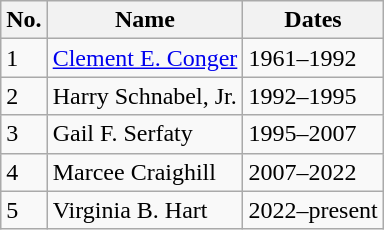<table class="wikitable">
<tr>
<th>No.</th>
<th>Name</th>
<th>Dates</th>
</tr>
<tr>
<td>1</td>
<td><a href='#'>Clement E. Conger</a></td>
<td>1961–1992</td>
</tr>
<tr>
<td>2</td>
<td>Harry Schnabel, Jr.</td>
<td>1992–1995</td>
</tr>
<tr>
<td>3</td>
<td>Gail F. Serfaty</td>
<td>1995–2007</td>
</tr>
<tr>
<td>4</td>
<td>Marcee Craighill</td>
<td>2007–2022</td>
</tr>
<tr>
<td>5</td>
<td>Virginia B. Hart</td>
<td>2022–present</td>
</tr>
</table>
